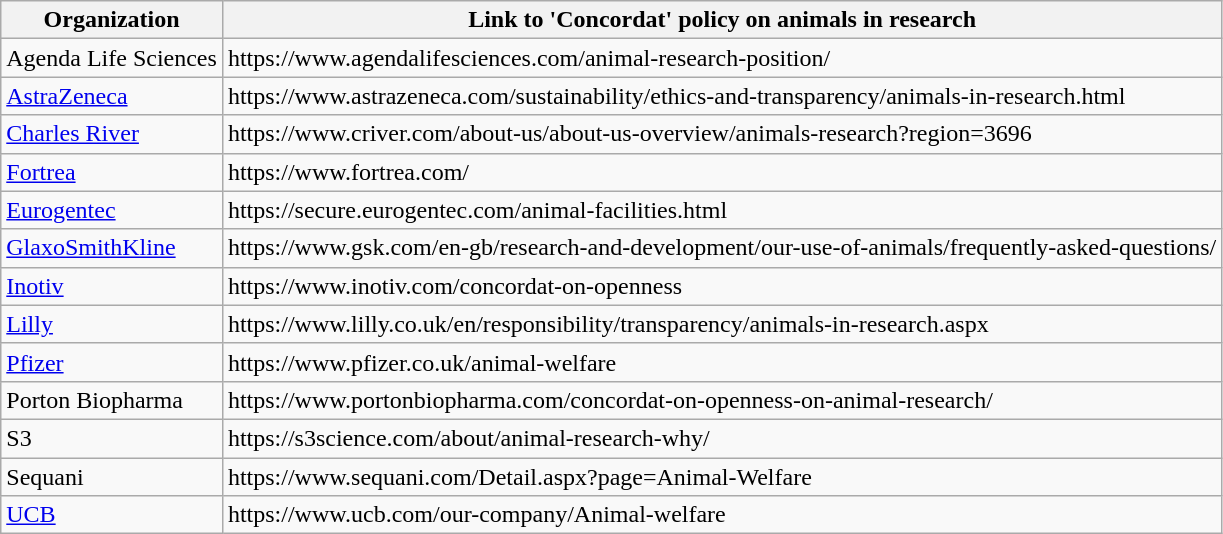<table class="wikitable">
<tr>
<th>Organization</th>
<th>Link to 'Concordat' policy on animals in research</th>
</tr>
<tr>
<td>Agenda Life Sciences</td>
<td>https://www.agendalifesciences.com/animal-research-position/</td>
</tr>
<tr>
<td><a href='#'>AstraZeneca</a></td>
<td>https://www.astrazeneca.com/sustainability/ethics-and-transparency/animals-in-research.html</td>
</tr>
<tr>
<td><a href='#'>Charles River</a></td>
<td>https://www.criver.com/about-us/about-us-overview/animals-research?region=3696</td>
</tr>
<tr>
<td><a href='#'>Fortrea</a></td>
<td>https://www.fortrea.com/</td>
</tr>
<tr>
<td><a href='#'>Eurogentec</a></td>
<td>https://secure.eurogentec.com/animal-facilities.html</td>
</tr>
<tr>
<td><a href='#'>GlaxoSmithKline</a></td>
<td>https://www.gsk.com/en-gb/research-and-development/our-use-of-animals/frequently-asked-questions/</td>
</tr>
<tr>
<td><a href='#'>Inotiv</a></td>
<td>https://www.inotiv.com/concordat-on-openness</td>
</tr>
<tr>
<td><a href='#'>Lilly</a></td>
<td>https://www.lilly.co.uk/en/responsibility/transparency/animals-in-research.aspx</td>
</tr>
<tr>
<td><a href='#'>Pfizer</a></td>
<td>https://www.pfizer.co.uk/animal-welfare</td>
</tr>
<tr>
<td>Porton Biopharma</td>
<td>https://www.portonbiopharma.com/concordat-on-openness-on-animal-research/</td>
</tr>
<tr>
<td>S3</td>
<td>https://s3science.com/about/animal-research-why/</td>
</tr>
<tr>
<td>Sequani</td>
<td>https://www.sequani.com/Detail.aspx?page=Animal-Welfare</td>
</tr>
<tr>
<td><a href='#'>UCB</a></td>
<td>https://www.ucb.com/our-company/Animal-welfare</td>
</tr>
</table>
